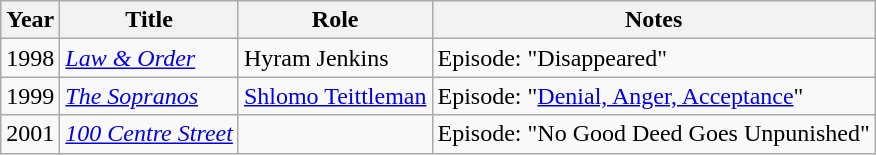<table class="wikitable">
<tr>
<th>Year</th>
<th>Title</th>
<th>Role</th>
<th>Notes</th>
</tr>
<tr>
<td>1998</td>
<td><em><a href='#'>Law & Order</a></em></td>
<td>Hyram Jenkins</td>
<td>Episode: "Disappeared"</td>
</tr>
<tr>
<td>1999</td>
<td><em><a href='#'>The Sopranos</a></em></td>
<td><a href='#'>Shlomo Teittleman</a></td>
<td>Episode: "<a href='#'>Denial, Anger, Acceptance</a>"</td>
</tr>
<tr>
<td>2001</td>
<td><em><a href='#'>100 Centre Street</a></em></td>
<td></td>
<td>Episode: "No Good Deed Goes Unpunished"</td>
</tr>
</table>
